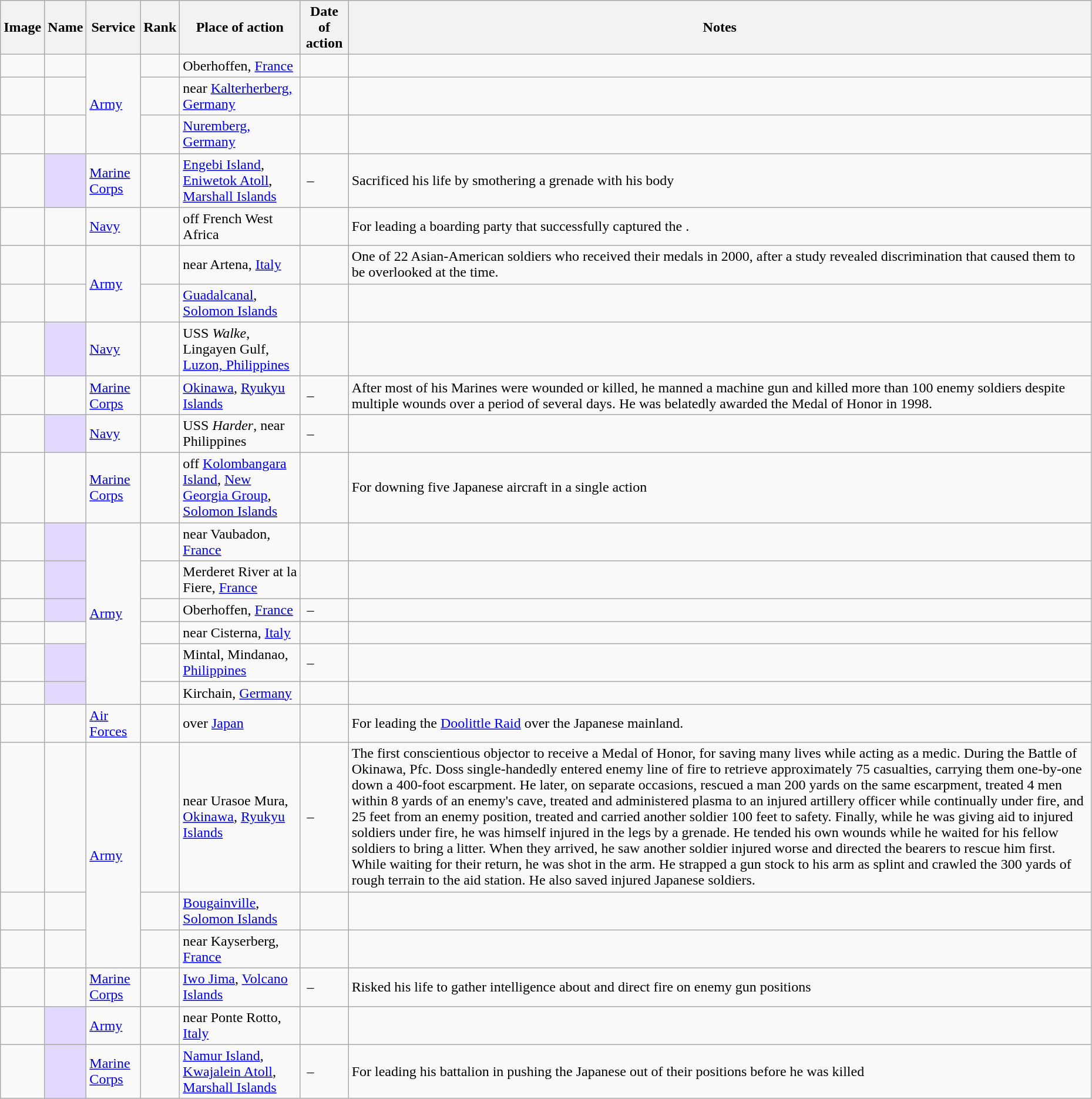<table class="wikitable sortable" width="98%">
<tr>
<th class="unsortable">Image</th>
<th>Name</th>
<th>Service</th>
<th>Rank</th>
<th>Place of action</th>
<th>Date of action</th>
<th class="unsortable">Notes</th>
</tr>
<tr>
<td></td>
<td></td>
<td rowspan="3"><a href='#'>Army</a></td>
<td></td>
<td>Oberhoffen, <a href='#'>France</a></td>
<td></td>
<td></td>
</tr>
<tr>
<td></td>
<td></td>
<td></td>
<td>near <a href='#'>Kalterherberg, Germany</a></td>
<td></td>
<td></td>
</tr>
<tr>
<td></td>
<td></td>
<td></td>
<td><a href='#'>Nuremberg, Germany</a></td>
<td></td>
<td></td>
</tr>
<tr>
<td></td>
<td style="background:#e3d9ff;"></td>
<td><a href='#'>Marine Corps</a></td>
<td></td>
<td><a href='#'>Engebi Island</a>, <a href='#'>Eniwetok Atoll</a>, <a href='#'>Marshall Islands</a></td>
<td> – </td>
<td>Sacrificed his life by smothering a grenade with his body</td>
</tr>
<tr>
<td></td>
<td></td>
<td><a href='#'>Navy</a></td>
<td></td>
<td>off French West Africa</td>
<td></td>
<td>For leading a boarding party that successfully captured the .</td>
</tr>
<tr>
<td></td>
<td></td>
<td rowspan="2"><a href='#'>Army</a></td>
<td></td>
<td>near Artena, <a href='#'>Italy</a></td>
<td></td>
<td>One of 22 Asian-American soldiers who received their medals in 2000, after a study revealed discrimination that caused them to be overlooked at the time.</td>
</tr>
<tr>
<td></td>
<td></td>
<td></td>
<td><a href='#'>Guadalcanal</a>, <a href='#'>Solomon Islands</a></td>
<td></td>
<td></td>
</tr>
<tr>
<td></td>
<td style="background:#e3d9ff;"></td>
<td><a href='#'>Navy</a></td>
<td></td>
<td>USS <em>Walke</em>, Lingayen Gulf, <a href='#'>Luzon, Philippines</a></td>
<td></td>
<td></td>
</tr>
<tr>
<td></td>
<td></td>
<td><a href='#'>Marine Corps</a></td>
<td></td>
<td><a href='#'>Okinawa</a>, <a href='#'>Ryukyu Islands</a></td>
<td> – </td>
<td>After most of his Marines were wounded or killed, he manned a machine gun and killed more than 100 enemy soldiers despite multiple wounds over a period of several days. He was belatedly awarded the Medal of Honor in 1998.</td>
</tr>
<tr>
<td></td>
<td style="background:#e3d9ff;"></td>
<td><a href='#'>Navy</a></td>
<td></td>
<td>USS <em>Harder</em>, near Philippines</td>
<td> – </td>
<td></td>
</tr>
<tr>
<td></td>
<td></td>
<td><a href='#'>Marine Corps</a></td>
<td></td>
<td>off <a href='#'>Kolombangara Island</a>, <a href='#'>New Georgia Group</a>, <a href='#'>Solomon Islands</a></td>
<td></td>
<td>For downing five Japanese aircraft in a single action</td>
</tr>
<tr>
<td></td>
<td style="background:#e3d9ff;"></td>
<td rowspan="6"><a href='#'>Army</a></td>
<td></td>
<td>near Vaubadon, <a href='#'>France</a></td>
<td></td>
<td></td>
</tr>
<tr>
<td></td>
<td style="background:#e3d9ff;"></td>
<td></td>
<td>Merderet River at la Fiere, <a href='#'>France</a></td>
<td></td>
<td></td>
</tr>
<tr>
<td></td>
<td style="background:#e3d9ff;"></td>
<td></td>
<td>Oberhoffen, <a href='#'>France</a></td>
<td> – </td>
<td></td>
</tr>
<tr>
<td></td>
<td></td>
<td></td>
<td>near Cisterna, <a href='#'>Italy</a></td>
<td></td>
<td></td>
</tr>
<tr>
<td></td>
<td style="background:#e3d9ff;"></td>
<td></td>
<td>Mintal, Mindanao, <a href='#'>Philippines</a></td>
<td> – </td>
<td></td>
</tr>
<tr>
<td></td>
<td style="background:#e3d9ff;"></td>
<td></td>
<td>Kirchain, <a href='#'>Germany</a></td>
<td></td>
<td></td>
</tr>
<tr>
<td></td>
<td></td>
<td><a href='#'>Air Forces</a></td>
<td></td>
<td>over <a href='#'>Japan</a></td>
<td></td>
<td>For leading the <a href='#'>Doolittle Raid</a> over the Japanese mainland.</td>
</tr>
<tr>
<td></td>
<td></td>
<td rowspan="3"><a href='#'>Army</a></td>
<td></td>
<td>near Urasoe Mura, <a href='#'>Okinawa</a>, <a href='#'>Ryukyu Islands</a></td>
<td> – </td>
<td>The first conscientious objector to receive a Medal of Honor, for saving many lives while acting as a medic.  During the Battle of Okinawa, Pfc. Doss single-handedly entered enemy line of fire to retrieve approximately 75 casualties, carrying them one-by-one down a 400-foot escarpment.  He later, on separate occasions, rescued a man 200 yards on the same escarpment, treated 4 men within 8 yards of an enemy's cave, treated and administered plasma to an injured artillery officer while continually under fire, and 25 feet from an enemy position, treated and carried another soldier 100 feet to safety.  Finally, while he was giving aid to injured soldiers under fire, he was himself injured in the legs by a grenade.  He tended his own wounds while he waited for his fellow soldiers to bring a litter.  When they arrived, he saw another soldier injured worse and directed the bearers to rescue him first.  While waiting for their return, he was shot in the arm.  He strapped a gun stock to his arm as splint and crawled the 300 yards of rough terrain to the aid station. He also saved injured Japanese soldiers.</td>
</tr>
<tr>
<td></td>
<td></td>
<td></td>
<td><a href='#'>Bougainville</a>, <a href='#'>Solomon Islands</a></td>
<td></td>
<td></td>
</tr>
<tr>
<td></td>
<td></td>
<td></td>
<td>near Kayserberg, <a href='#'>France</a></td>
<td></td>
<td></td>
</tr>
<tr>
<td></td>
<td></td>
<td><a href='#'>Marine Corps</a></td>
<td></td>
<td><a href='#'>Iwo Jima</a>, <a href='#'>Volcano Islands</a></td>
<td> – </td>
<td>Risked his life to gather intelligence about and direct fire on enemy gun positions</td>
</tr>
<tr>
<td></td>
<td style="background:#e3d9ff;"></td>
<td><a href='#'>Army</a></td>
<td></td>
<td>near Ponte Rotto, <a href='#'>Italy</a></td>
<td></td>
<td></td>
</tr>
<tr>
<td></td>
<td style="background:#e3d9ff;"></td>
<td><a href='#'>Marine Corps</a></td>
<td></td>
<td><a href='#'>Namur Island</a>, <a href='#'>Kwajalein Atoll</a>, <a href='#'>Marshall Islands</a></td>
<td> – </td>
<td>For leading his battalion in pushing the Japanese out of their positions before he was killed</td>
</tr>
</table>
